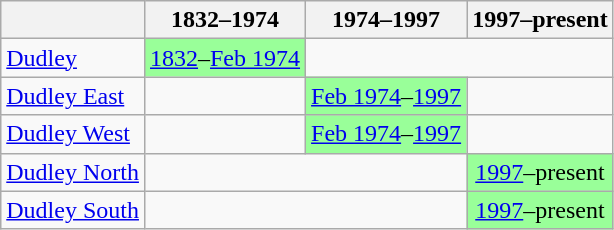<table class="wikitable">
<tr>
<th> </th>
<th>1832–1974</th>
<th>1974–1997</th>
<th>1997–present</th>
</tr>
<tr>
<td><a href='#'>Dudley</a></td>
<td bgcolor="#99FF99"><a href='#'>1832</a>–<a href='#'>Feb 1974</a></td>
<td colspan="2"> </td>
</tr>
<tr>
<td><a href='#'>Dudley East</a></td>
<td> </td>
<td align="center" bgcolor="#99FF99"><a href='#'>Feb 1974</a>–<a href='#'>1997</a></td>
<td> </td>
</tr>
<tr>
<td><a href='#'>Dudley West</a></td>
<td> </td>
<td align="center" bgcolor="#99FF99"><a href='#'>Feb 1974</a>–<a href='#'>1997</a></td>
<td> </td>
</tr>
<tr>
<td><a href='#'>Dudley North</a></td>
<td colspan="2"> </td>
<td align="center" bgcolor="#99FF99"><a href='#'>1997</a>–present</td>
</tr>
<tr>
<td><a href='#'>Dudley South</a></td>
<td colspan="2"> </td>
<td align="center" bgcolor="#99FF99"><a href='#'>1997</a>–present</td>
</tr>
</table>
